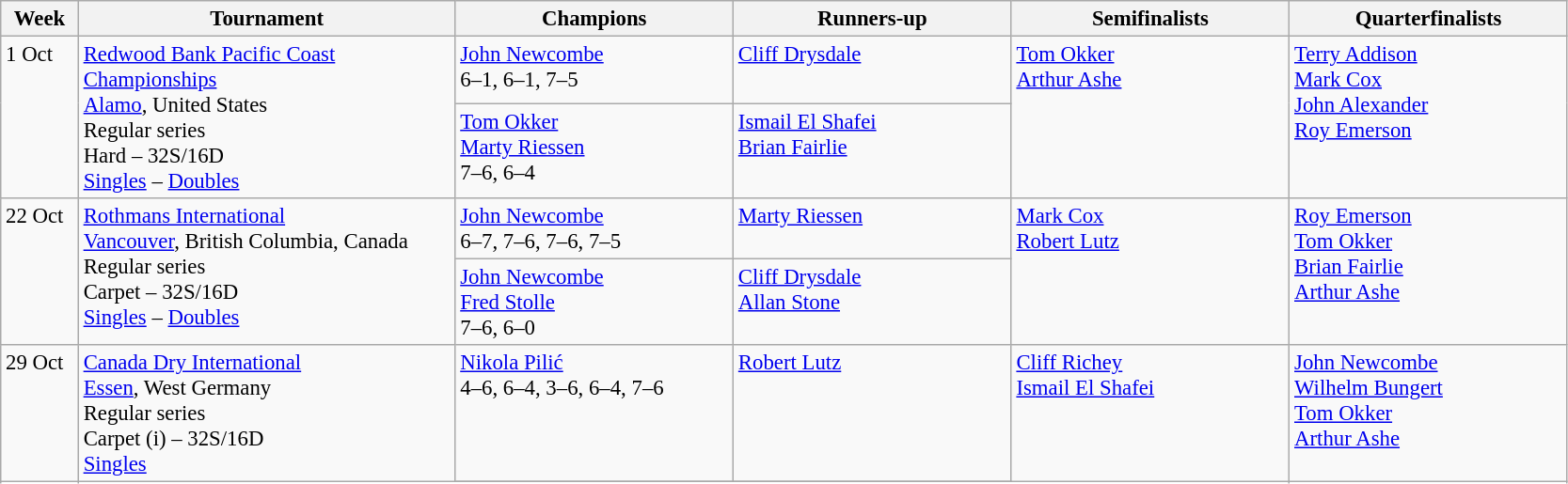<table class=wikitable style=font-size:95%>
<tr>
<th style="width:48px;">Week</th>
<th style="width:260px;">Tournament</th>
<th style="width:190px;">Champions</th>
<th style="width:190px;">Runners-up</th>
<th style="width:190px;">Semifinalists</th>
<th style="width:190px;">Quarterfinalists</th>
</tr>
<tr valign=top>
<td rowspan=2>1 Oct</td>
<td rowspan=2><a href='#'>Redwood Bank Pacific Coast Championships</a><br> <a href='#'>Alamo</a>, United States<br>Regular series<br>Hard – 32S/16D<br><a href='#'>Singles</a> – <a href='#'>Doubles</a></td>
<td> <a href='#'>John Newcombe</a><br>6–1, 6–1, 7–5</td>
<td> <a href='#'>Cliff Drysdale</a></td>
<td rowspan=2> <a href='#'>Tom Okker</a><br> <a href='#'>Arthur Ashe</a></td>
<td rowspan=2> <a href='#'>Terry Addison</a><br> <a href='#'>Mark Cox</a><br> <a href='#'>John Alexander</a><br> <a href='#'>Roy Emerson</a></td>
</tr>
<tr valign=top>
<td> <a href='#'>Tom Okker</a><br> <a href='#'>Marty Riessen</a><br>7–6, 6–4</td>
<td> <a href='#'>Ismail El Shafei</a><br> <a href='#'>Brian Fairlie</a></td>
</tr>
<tr valign=top>
<td rowspan=2>22 Oct</td>
<td rowspan=2><a href='#'>Rothmans International</a><br> <a href='#'>Vancouver</a>, British Columbia, Canada<br>Regular series<br>Carpet – 32S/16D<br><a href='#'>Singles</a> – <a href='#'>Doubles</a></td>
<td> <a href='#'>John Newcombe</a><br>6–7, 7–6, 7–6, 7–5</td>
<td> <a href='#'>Marty Riessen</a></td>
<td rowspan=2> <a href='#'>Mark Cox</a><br> <a href='#'>Robert Lutz</a></td>
<td rowspan=2> <a href='#'>Roy Emerson</a><br> <a href='#'>Tom Okker</a><br> <a href='#'>Brian Fairlie</a><br> <a href='#'>Arthur Ashe</a></td>
</tr>
<tr valign=top>
<td> <a href='#'>John Newcombe</a><br> <a href='#'>Fred Stolle</a><br>7–6, 6–0</td>
<td> <a href='#'>Cliff Drysdale</a><br> <a href='#'>Allan Stone</a></td>
</tr>
<tr valign=top>
<td rowspan=2>29 Oct</td>
<td rowspan=2><a href='#'>Canada Dry International</a><br><a href='#'>Essen</a>, West Germany<br>Regular series<br>Carpet (i) – 32S/16D<br><a href='#'>Singles</a></td>
<td> <a href='#'>Nikola Pilić</a><br>4–6, 6–4, 3–6, 6–4, 7–6</td>
<td> <a href='#'>Robert Lutz</a></td>
<td rowspan=2> <a href='#'>Cliff Richey</a><br> <a href='#'>Ismail El Shafei</a></td>
<td rowspan=2> <a href='#'>John Newcombe</a><br> <a href='#'>Wilhelm Bungert</a><br> <a href='#'>Tom Okker</a><br> <a href='#'>Arthur Ashe</a></td>
</tr>
<tr valign=top>
</tr>
</table>
